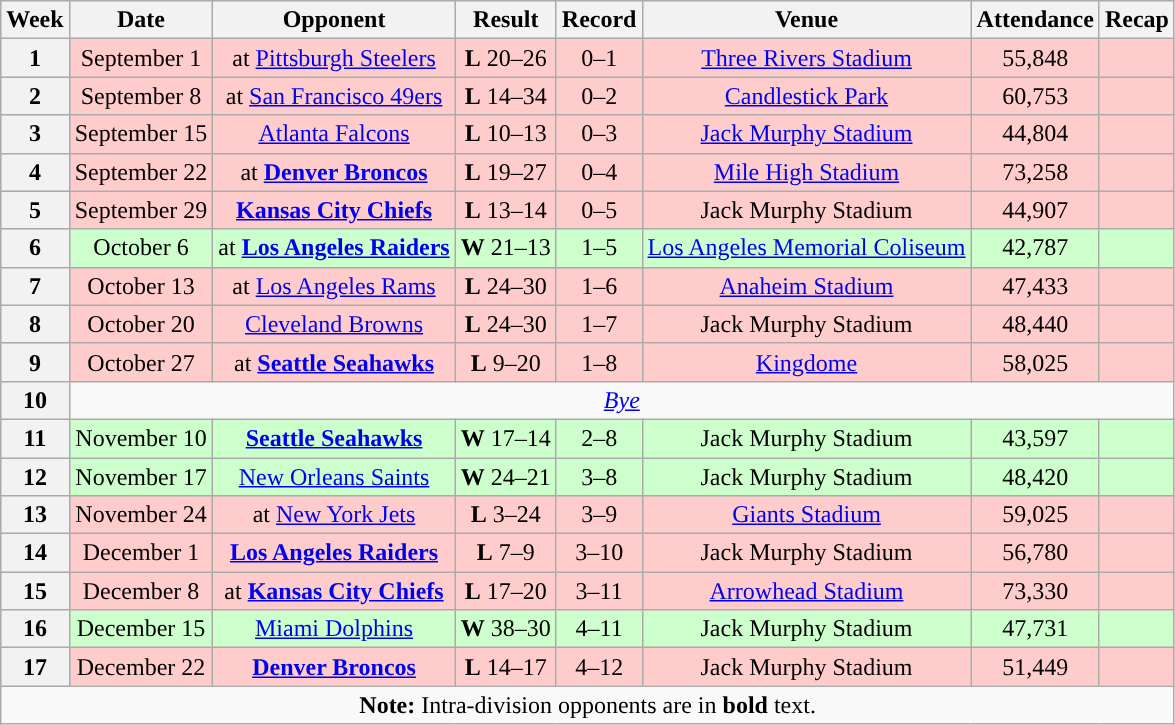<table class="wikitable" style="text-align:center">
<tr>
<th>Week</th>
<th>Date</th>
<th>Opponent</th>
<th>Result</th>
<th>Record</th>
<th>Venue</th>
<th>Attendance</th>
<th>Recap</th>
</tr>
<tr style="background:#fcc">
<th>1</th>
<td>September 1</td>
<td>at <a href='#'>Pittsburgh Steelers</a></td>
<td><strong>L</strong> 20–26</td>
<td>0–1</td>
<td><a href='#'>Three Rivers Stadium</a></td>
<td>55,848</td>
<td></td>
</tr>
<tr style="background:#fcc">
<th>2</th>
<td>September 8</td>
<td>at <a href='#'>San Francisco 49ers</a></td>
<td><strong>L</strong> 14–34</td>
<td>0–2</td>
<td><a href='#'>Candlestick Park</a></td>
<td>60,753</td>
<td></td>
</tr>
<tr style="background:#fcc">
<th>3</th>
<td>September 15</td>
<td><a href='#'>Atlanta Falcons</a></td>
<td><strong>L</strong> 10–13</td>
<td>0–3</td>
<td><a href='#'>Jack Murphy Stadium</a></td>
<td>44,804</td>
<td></td>
</tr>
<tr style="background:#fcc">
<th>4</th>
<td>September 22</td>
<td>at <strong><a href='#'>Denver Broncos</a></strong></td>
<td><strong>L</strong> 19–27</td>
<td>0–4</td>
<td><a href='#'>Mile High Stadium</a></td>
<td>73,258</td>
<td></td>
</tr>
<tr style="background:#fcc">
<th>5</th>
<td>September 29</td>
<td><strong><a href='#'>Kansas City Chiefs</a></strong></td>
<td><strong>L</strong> 13–14</td>
<td>0–5</td>
<td>Jack Murphy Stadium</td>
<td>44,907</td>
<td></td>
</tr>
<tr style="background:#cfc">
<th>6</th>
<td>October 6</td>
<td>at <strong><a href='#'>Los Angeles Raiders</a></strong></td>
<td><strong>W</strong> 21–13</td>
<td>1–5</td>
<td><a href='#'>Los Angeles Memorial Coliseum</a></td>
<td>42,787</td>
<td></td>
</tr>
<tr style="background:#fcc">
<th>7</th>
<td>October 13</td>
<td>at <a href='#'>Los Angeles Rams</a></td>
<td><strong>L</strong> 24–30</td>
<td>1–6</td>
<td><a href='#'>Anaheim Stadium</a></td>
<td>47,433</td>
<td></td>
</tr>
<tr style="background:#fcc">
<th>8</th>
<td>October 20</td>
<td><a href='#'>Cleveland Browns</a></td>
<td><strong>L</strong> 24–30 </td>
<td>1–7</td>
<td>Jack Murphy Stadium</td>
<td>48,440</td>
<td></td>
</tr>
<tr style="background:#fcc">
<th>9</th>
<td>October 27</td>
<td>at <strong><a href='#'>Seattle Seahawks</a></strong></td>
<td><strong>L</strong> 9–20</td>
<td>1–8</td>
<td><a href='#'>Kingdome</a></td>
<td>58,025</td>
<td></td>
</tr>
<tr>
<th>10</th>
<td colspan="7"><em><a href='#'>Bye</a></em></td>
</tr>
<tr style="background:#cfc">
<th>11</th>
<td>November 10</td>
<td><strong><a href='#'>Seattle Seahawks</a></strong></td>
<td><strong>W</strong> 17–14</td>
<td>2–8</td>
<td>Jack Murphy Stadium</td>
<td>43,597</td>
<td></td>
</tr>
<tr style="background:#cfc">
<th>12</th>
<td>November 17</td>
<td><a href='#'>New Orleans Saints</a></td>
<td><strong>W</strong> 24–21</td>
<td>3–8</td>
<td>Jack Murphy Stadium</td>
<td>48,420</td>
<td></td>
</tr>
<tr style="background:#fcc">
<th>13</th>
<td>November 24</td>
<td>at <a href='#'>New York Jets</a></td>
<td><strong>L</strong> 3–24</td>
<td>3–9</td>
<td><a href='#'>Giants Stadium</a></td>
<td>59,025</td>
<td></td>
</tr>
<tr style="background:#fcc">
<th>14</th>
<td>December 1</td>
<td><strong><a href='#'>Los Angeles Raiders</a></strong></td>
<td><strong>L</strong> 7–9</td>
<td>3–10</td>
<td>Jack Murphy Stadium</td>
<td>56,780</td>
<td></td>
</tr>
<tr style="background:#fcc">
<th>15</th>
<td>December 8</td>
<td>at <strong><a href='#'>Kansas City Chiefs</a></strong></td>
<td><strong>L</strong> 17–20 </td>
<td>3–11</td>
<td><a href='#'>Arrowhead Stadium</a></td>
<td>73,330</td>
<td></td>
</tr>
<tr style="background:#cfc">
<th>16</th>
<td>December 15</td>
<td><a href='#'>Miami Dolphins</a></td>
<td><strong>W</strong> 38–30</td>
<td>4–11</td>
<td>Jack Murphy Stadium</td>
<td>47,731</td>
<td></td>
</tr>
<tr style="background:#fcc">
<th>17</th>
<td>December 22</td>
<td><strong><a href='#'>Denver Broncos</a></strong></td>
<td><strong>L</strong> 14–17</td>
<td>4–12</td>
<td>Jack Murphy Stadium</td>
<td>51,449</td>
<td></td>
</tr>
<tr>
<td colspan="8"><strong>Note:</strong> Intra-division opponents are in <strong>bold</strong> text.</td>
</tr>
</table>
